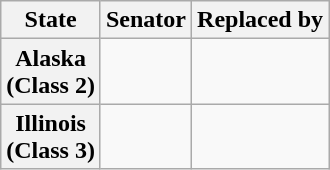<table class="wikitable sortable plainrowheaders">
<tr>
<th scope="col">State</th>
<th scope="col">Senator</th>
<th scope="col">Replaced by</th>
</tr>
<tr>
<th>Alaska<br>(Class 2)</th>
<td></td>
<td></td>
</tr>
<tr>
<th>Illinois<br>(Class 3)</th>
<td></td>
<td></td>
</tr>
</table>
